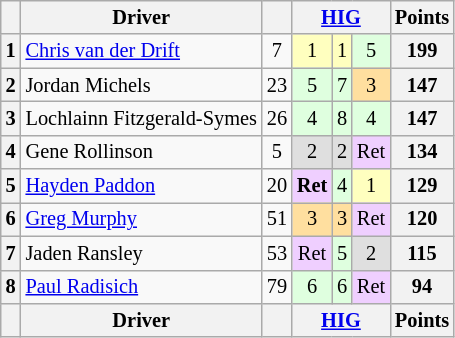<table class=wikitable style=font-size:85%>
<tr>
<th></th>
<th>Driver</th>
<th></th>
<th colspan=3><a href='#'>HIG</a><br></th>
<th>Points</th>
</tr>
<tr>
<th>1</th>
<td> <a href='#'>Chris van der Drift</a></td>
<td align=center>7</td>
<td align=center style=background:#ffffbf>1</td>
<td align=center style=background:#ffffbf>1</td>
<td align=center style=background:#dfffdf>5</td>
<th>199</th>
</tr>
<tr>
<th>2</th>
<td> Jordan Michels</td>
<td align=center>23</td>
<td align=center style=background:#dfffdf>5</td>
<td align=center style=background:#dfffdf>7</td>
<td align=center style=background:#ffdf9f>3</td>
<th>147</th>
</tr>
<tr>
<th>3</th>
<td> Lochlainn Fitzgerald-Symes</td>
<td align=center>26</td>
<td align=center style=background:#dfffdf>4</td>
<td align=center style=background:#dfffdf>8</td>
<td align=center style=background:#dfffdf>4</td>
<th>147</th>
</tr>
<tr>
<th>4</th>
<td> Gene Rollinson</td>
<td align=center>5</td>
<td align=center style=background:#dfdfdf>2</td>
<td align=center style=background:#dfdfdf>2</td>
<td align=center style=background:#efcfff>Ret</td>
<th>134</th>
</tr>
<tr>
<th>5</th>
<td> <a href='#'>Hayden Paddon</a></td>
<td align=center>20</td>
<td align=center style=background:#efcfff><strong>Ret</strong></td>
<td align=center style=background:#dfffdf>4</td>
<td align=center style=background:#ffffbf>1</td>
<th>129</th>
</tr>
<tr>
<th>6</th>
<td> <a href='#'>Greg Murphy</a></td>
<td align=center>51</td>
<td align=center style=background:#ffdf9f>3</td>
<td align=center style=background:#ffdf9f>3</td>
<td align=center style=background:#efcfff>Ret</td>
<th>120</th>
</tr>
<tr>
<th>7</th>
<td> Jaden Ransley</td>
<td align=center>53</td>
<td align=center style=background:#efcfff>Ret</td>
<td align=center style=background:#dfffdf>5</td>
<td align=center style=background:#dfdfdf>2</td>
<th>115</th>
</tr>
<tr>
<th>8</th>
<td> <a href='#'>Paul Radisich</a></td>
<td align=center>79</td>
<td align=center style=background:#dfffdf>6</td>
<td align=center style=background:#dfffdf>6</td>
<td align=center style=background:#efcfff>Ret</td>
<th>94</th>
</tr>
<tr>
<th></th>
<th>Driver</th>
<th></th>
<th colspan=3><a href='#'>HIG</a><br></th>
<th>Points</th>
</tr>
</table>
